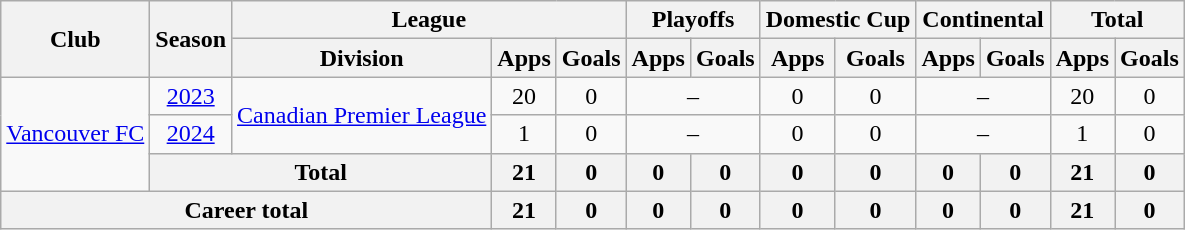<table class="wikitable" style="text-align: center">
<tr>
<th rowspan="2">Club</th>
<th rowspan="2">Season</th>
<th colspan="3">League</th>
<th colspan="2">Playoffs</th>
<th colspan="2">Domestic Cup</th>
<th colspan="2">Continental</th>
<th colspan="2">Total</th>
</tr>
<tr>
<th>Division</th>
<th>Apps</th>
<th>Goals</th>
<th>Apps</th>
<th>Goals</th>
<th>Apps</th>
<th>Goals</th>
<th>Apps</th>
<th>Goals</th>
<th>Apps</th>
<th>Goals</th>
</tr>
<tr>
<td rowspan=3><a href='#'>Vancouver FC</a></td>
<td><a href='#'>2023</a></td>
<td rowspan=2><a href='#'>Canadian Premier League</a></td>
<td>20</td>
<td>0</td>
<td colspan="2">–</td>
<td>0</td>
<td>0</td>
<td colspan="2">–</td>
<td>20</td>
<td>0</td>
</tr>
<tr>
<td><a href='#'>2024</a></td>
<td>1</td>
<td>0</td>
<td colspan="2">–</td>
<td>0</td>
<td>0</td>
<td colspan="2">–</td>
<td>1</td>
<td>0</td>
</tr>
<tr>
<th colspan="2">Total</th>
<th>21</th>
<th>0</th>
<th>0</th>
<th>0</th>
<th>0</th>
<th>0</th>
<th>0</th>
<th>0</th>
<th>21</th>
<th>0</th>
</tr>
<tr>
<th colspan="3"><strong>Career total</strong></th>
<th>21</th>
<th>0</th>
<th>0</th>
<th>0</th>
<th>0</th>
<th>0</th>
<th>0</th>
<th>0</th>
<th>21</th>
<th>0</th>
</tr>
</table>
